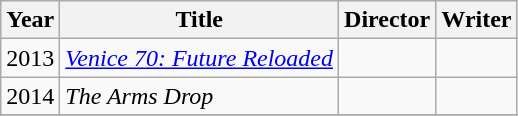<table class="wikitable">
<tr>
<th>Year</th>
<th>Title</th>
<th>Director</th>
<th>Writer</th>
</tr>
<tr>
<td>2013</td>
<td><em><a href='#'>Venice 70: Future Reloaded</a></em></td>
<td></td>
<td></td>
</tr>
<tr>
<td>2014</td>
<td><em>The Arms Drop</em></td>
<td></td>
<td></td>
</tr>
<tr>
</tr>
</table>
